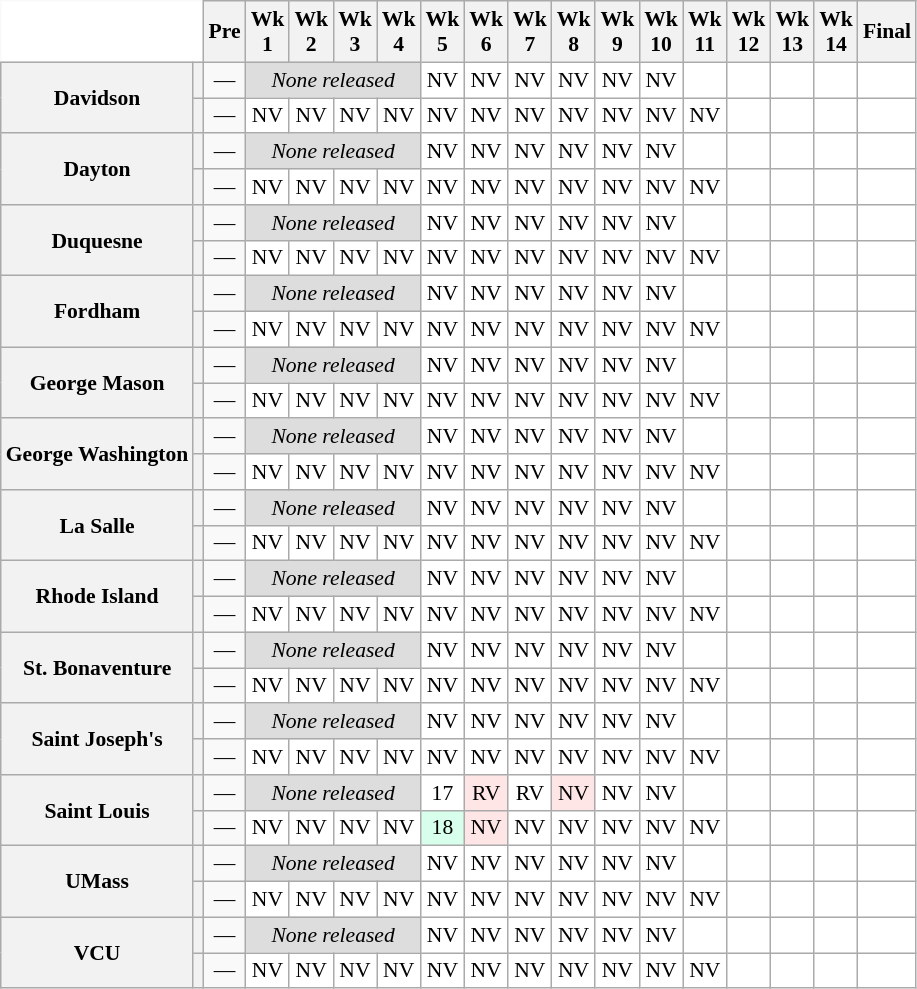<table class="wikitable" style="white-space:nowrap;font-size:90%;text-align:center;">
<tr>
<th colspan=2 style="background:white; border-top-style:hidden; border-left-style:hidden;"> </th>
<th>Pre</th>
<th>Wk<br> 1</th>
<th>Wk<br>2</th>
<th>Wk<br>3</th>
<th>Wk<br>4</th>
<th>Wk<br>5</th>
<th>Wk<br>6</th>
<th>Wk<br>7</th>
<th>Wk<br>8</th>
<th>Wk<br>9</th>
<th>Wk<br>10</th>
<th>Wk<br>11</th>
<th>Wk<br>12</th>
<th>Wk<br>13</th>
<th>Wk<br>14</th>
<th>Final</th>
</tr>
<tr>
<th rowspan=2 style=>Davidson</th>
<th></th>
<td>—</td>
<td colspan="4" style="background:#DDD;"><em>None released</em></td>
<td style="background:#FFF;">NV</td>
<td style="background:#FFF;">NV</td>
<td style="background:#FFF;">NV</td>
<td style="background:#FFF;">NV</td>
<td style="background:#FFF;">NV</td>
<td style="background:#FFF;">NV</td>
<td style="background:#FFF;"></td>
<td style="background:#FFF;"></td>
<td style="background:#FFF;"></td>
<td style="background:#FFF;"></td>
<td style="background:#FFF;"></td>
</tr>
<tr>
<th></th>
<td>—</td>
<td style="background:#FFF;">NV</td>
<td style="background:#FFF;">NV</td>
<td style="background:#FFF;">NV</td>
<td style="background:#FFF;">NV</td>
<td style="background:#FFF;">NV</td>
<td style="background:#FFF;">NV</td>
<td style="background:#FFF;">NV</td>
<td style="background:#FFF;">NV</td>
<td style="background:#FFF;">NV</td>
<td style="background:#FFF;">NV</td>
<td style="background:#FFF;">NV</td>
<td style="background:#FFF;"></td>
<td style="background:#FFF;"></td>
<td style="background:#FFF;"></td>
<td style="background:#FFF;"></td>
</tr>
<tr>
<th rowspan=2 style=>Dayton</th>
<th></th>
<td>—</td>
<td colspan="4" style="background:#DDD;"><em>None released</em></td>
<td style="background:#FFF;">NV</td>
<td style="background:#FFF;">NV</td>
<td style="background:#FFF;">NV</td>
<td style="background:#FFF;">NV</td>
<td style="background:#FFF;">NV</td>
<td style="background:#FFF;">NV</td>
<td style="background:#FFF;"></td>
<td style="background:#FFF;"></td>
<td style="background:#FFF;"></td>
<td style="background:#FFF;"></td>
<td style="background:#FFF;"></td>
</tr>
<tr>
<th></th>
<td>—</td>
<td style="background:#FFF;">NV</td>
<td style="background:#FFF;">NV</td>
<td style="background:#FFF;">NV</td>
<td style="background:#FFF;">NV</td>
<td style="background:#FFF;">NV</td>
<td style="background:#FFF;">NV</td>
<td style="background:#FFF;">NV</td>
<td style="background:#FFF;">NV</td>
<td style="background:#FFF;">NV</td>
<td style="background:#FFF;">NV</td>
<td style="background:#FFF;">NV</td>
<td style="background:#FFF;"></td>
<td style="background:#FFF;"></td>
<td style="background:#FFF;"></td>
<td style="background:#FFF;"></td>
</tr>
<tr>
<th rowspan=2 style=>Duquesne</th>
<th></th>
<td>—</td>
<td colspan="4" style="background:#DDD;"><em>None released</em></td>
<td style="background:#FFF;">NV</td>
<td style="background:#FFF;">NV</td>
<td style="background:#FFF;">NV</td>
<td style="background:#FFF;">NV</td>
<td style="background:#FFF;">NV</td>
<td style="background:#FFF;">NV</td>
<td style="background:#FFF;"></td>
<td style="background:#FFF;"></td>
<td style="background:#FFF;"></td>
<td style="background:#FFF;"></td>
<td style="background:#FFF;"></td>
</tr>
<tr>
<th></th>
<td>—</td>
<td style="background:#FFF;">NV</td>
<td style="background:#FFF;">NV</td>
<td style="background:#FFF;">NV</td>
<td style="background:#FFF;">NV</td>
<td style="background:#FFF;">NV</td>
<td style="background:#FFF;">NV</td>
<td style="background:#FFF;">NV</td>
<td style="background:#FFF;">NV</td>
<td style="background:#FFF;">NV</td>
<td style="background:#FFF;">NV</td>
<td style="background:#FFF;">NV</td>
<td style="background:#FFF;"></td>
<td style="background:#FFF;"></td>
<td style="background:#FFF;"></td>
<td style="background:#FFF;"></td>
</tr>
<tr>
<th rowspan=2 style=>Fordham</th>
<th></th>
<td>—</td>
<td colspan="4" style="background:#DDD;"><em>None released</em></td>
<td style="background:#FFF;">NV</td>
<td style="background:#FFF;">NV</td>
<td style="background:#FFF;">NV</td>
<td style="background:#FFF;">NV</td>
<td style="background:#FFF;">NV</td>
<td style="background:#FFF;">NV</td>
<td style="background:#FFF;"></td>
<td style="background:#FFF;"></td>
<td style="background:#FFF;"></td>
<td style="background:#FFF;"></td>
<td style="background:#FFF;"></td>
</tr>
<tr>
<th></th>
<td>—</td>
<td style="background:#FFF;">NV</td>
<td style="background:#FFF;">NV</td>
<td style="background:#FFF;">NV</td>
<td style="background:#FFF;">NV</td>
<td style="background:#FFF;">NV</td>
<td style="background:#FFF;">NV</td>
<td style="background:#FFF;">NV</td>
<td style="background:#FFF;">NV</td>
<td style="background:#FFF;">NV</td>
<td style="background:#FFF;">NV</td>
<td style="background:#FFF;">NV</td>
<td style="background:#FFF;"></td>
<td style="background:#FFF;"></td>
<td style="background:#FFF;"></td>
<td style="background:#FFF;"></td>
</tr>
<tr>
<th rowspan=2 style=>George Mason</th>
<th></th>
<td>—</td>
<td colspan="4" style="background:#DDD;"><em>None released</em></td>
<td style="background:#FFF;">NV</td>
<td style="background:#FFF;">NV</td>
<td style="background:#FFF;">NV</td>
<td style="background:#FFF;">NV</td>
<td style="background:#FFF;">NV</td>
<td style="background:#FFF;">NV</td>
<td style="background:#FFF;"></td>
<td style="background:#FFF;"></td>
<td style="background:#FFF;"></td>
<td style="background:#FFF;"></td>
<td style="background:#FFF;"></td>
</tr>
<tr>
<th></th>
<td>—</td>
<td style="background:#FFF;">NV</td>
<td style="background:#FFF;">NV</td>
<td style="background:#FFF;">NV</td>
<td style="background:#FFF;">NV</td>
<td style="background:#FFF;">NV</td>
<td style="background:#FFF;">NV</td>
<td style="background:#FFF;">NV</td>
<td style="background:#FFF;">NV</td>
<td style="background:#FFF;">NV</td>
<td style="background:#FFF;">NV</td>
<td style="background:#FFF;">NV</td>
<td style="background:#FFF;"></td>
<td style="background:#FFF;"></td>
<td style="background:#FFF;"></td>
<td style="background:#FFF;"></td>
</tr>
<tr>
<th rowspan=2 style=>George Washington</th>
<th></th>
<td>—</td>
<td colspan="4" style="background:#DDD;"><em>None released</em></td>
<td style="background:#FFF;">NV</td>
<td style="background:#FFF;">NV</td>
<td style="background:#FFF;">NV</td>
<td style="background:#FFF;">NV</td>
<td style="background:#FFF;">NV</td>
<td style="background:#FFF;">NV</td>
<td style="background:#FFF;"></td>
<td style="background:#FFF;"></td>
<td style="background:#FFF;"></td>
<td style="background:#FFF;"></td>
<td style="background:#FFF;"></td>
</tr>
<tr>
<th></th>
<td>—</td>
<td style="background:#FFF;">NV</td>
<td style="background:#FFF;">NV</td>
<td style="background:#FFF;">NV</td>
<td style="background:#FFF;">NV</td>
<td style="background:#FFF;">NV</td>
<td style="background:#FFF;">NV</td>
<td style="background:#FFF;">NV</td>
<td style="background:#FFF;">NV</td>
<td style="background:#FFF;">NV</td>
<td style="background:#FFF;">NV</td>
<td style="background:#FFF;">NV</td>
<td style="background:#FFF;"></td>
<td style="background:#FFF;"></td>
<td style="background:#FFF;"></td>
<td style="background:#FFF;"></td>
</tr>
<tr>
<th rowspan=2 style=>La Salle</th>
<th></th>
<td>—</td>
<td colspan="4" style="background:#DDD;"><em>None released</em></td>
<td style="background:#FFF;">NV</td>
<td style="background:#FFF;">NV</td>
<td style="background:#FFF;">NV</td>
<td style="background:#FFF;">NV</td>
<td style="background:#FFF;">NV</td>
<td style="background:#FFF;">NV</td>
<td style="background:#FFF;"></td>
<td style="background:#FFF;"></td>
<td style="background:#FFF;"></td>
<td style="background:#FFF;"></td>
<td style="background:#FFF;"></td>
</tr>
<tr>
<th></th>
<td>—</td>
<td style="background:#FFF;">NV</td>
<td style="background:#FFF;">NV</td>
<td style="background:#FFF;">NV</td>
<td style="background:#FFF;">NV</td>
<td style="background:#FFF;">NV</td>
<td style="background:#FFF;">NV</td>
<td style="background:#FFF;">NV</td>
<td style="background:#FFF;">NV</td>
<td style="background:#FFF;">NV</td>
<td style="background:#FFF;">NV</td>
<td style="background:#FFF;">NV</td>
<td style="background:#FFF;"></td>
<td style="background:#FFF;"></td>
<td style="background:#FFF;"></td>
<td style="background:#FFF;"></td>
</tr>
<tr>
<th rowspan=2 style=>Rhode Island</th>
<th></th>
<td>—</td>
<td colspan="4" style="background:#DDD;"><em>None released</em></td>
<td style="background:#FFF;">NV</td>
<td style="background:#FFF;">NV</td>
<td style="background:#FFF;">NV</td>
<td style="background:#FFF;">NV</td>
<td style="background:#FFF;">NV</td>
<td style="background:#FFF;">NV</td>
<td style="background:#FFF;"></td>
<td style="background:#FFF;"></td>
<td style="background:#FFF;"></td>
<td style="background:#FFF;"></td>
<td style="background:#FFF;"></td>
</tr>
<tr>
<th></th>
<td>—</td>
<td style="background:#FFF;">NV</td>
<td style="background:#FFF;">NV</td>
<td style="background:#FFF;">NV</td>
<td style="background:#FFF;">NV</td>
<td style="background:#FFF;">NV</td>
<td style="background:#FFF;">NV</td>
<td style="background:#FFF;">NV</td>
<td style="background:#FFF;">NV</td>
<td style="background:#FFF;">NV</td>
<td style="background:#FFF;">NV</td>
<td style="background:#FFF;">NV</td>
<td style="background:#FFF;"></td>
<td style="background:#FFF;"></td>
<td style="background:#FFF;"></td>
<td style="background:#FFF;"></td>
</tr>
<tr>
<th rowspan=2 style=>St. Bonaventure</th>
<th></th>
<td>—</td>
<td colspan="4" style="background:#DDD;"><em>None released</em></td>
<td style="background:#FFF;">NV</td>
<td style="background:#FFF;">NV</td>
<td style="background:#FFF;">NV</td>
<td style="background:#FFF;">NV</td>
<td style="background:#FFF;">NV</td>
<td style="background:#FFF;">NV</td>
<td style="background:#FFF;"></td>
<td style="background:#FFF;"></td>
<td style="background:#FFF;"></td>
<td style="background:#FFF;"></td>
<td style="background:#FFF;"></td>
</tr>
<tr>
<th></th>
<td>—</td>
<td style="background:#FFF;">NV</td>
<td style="background:#FFF;">NV</td>
<td style="background:#FFF;">NV</td>
<td style="background:#FFF;">NV</td>
<td style="background:#FFF;">NV</td>
<td style="background:#FFF;">NV</td>
<td style="background:#FFF;">NV</td>
<td style="background:#FFF;">NV</td>
<td style="background:#FFF;">NV</td>
<td style="background:#FFF;">NV</td>
<td style="background:#FFF;">NV</td>
<td style="background:#FFF;"></td>
<td style="background:#FFF;"></td>
<td style="background:#FFF;"></td>
<td style="background:#FFF;"></td>
</tr>
<tr>
<th rowspan=2 style=>Saint Joseph's</th>
<th></th>
<td>—</td>
<td colspan="4" style="background:#DDD;"><em>None released</em></td>
<td style="background:#FFF;">NV</td>
<td style="background:#FFF;">NV</td>
<td style="background:#FFF;">NV</td>
<td style="background:#FFF;">NV</td>
<td style="background:#FFF;">NV</td>
<td style="background:#FFF;">NV</td>
<td style="background:#FFF;"></td>
<td style="background:#FFF;"></td>
<td style="background:#FFF;"></td>
<td style="background:#FFF;"></td>
<td style="background:#FFF;"></td>
</tr>
<tr>
<th></th>
<td>—</td>
<td style="background:#FFF;">NV</td>
<td style="background:#FFF;">NV</td>
<td style="background:#FFF;">NV</td>
<td style="background:#FFF;">NV</td>
<td style="background:#FFF;">NV</td>
<td style="background:#FFF;">NV</td>
<td style="background:#FFF;">NV</td>
<td style="background:#FFF;">NV</td>
<td style="background:#FFF;">NV</td>
<td style="background:#FFF;">NV</td>
<td style="background:#FFF;">NV</td>
<td style="background:#FFF;"></td>
<td style="background:#FFF;"></td>
<td style="background:#FFF;"></td>
<td style="background:#FFF;"></td>
</tr>
<tr>
<th rowspan=2 style=>Saint Louis</th>
<th></th>
<td>—</td>
<td colspan="4" style="background:#DDD;"><em>None released</em></td>
<td style="background:#FFF;">17</td>
<td style="background:#ffe6e6;">RV</td>
<td style="background:#FFF;">RV</td>
<td style="background:#ffe6e6;">NV</td>
<td style="background:#FFF;">NV</td>
<td style="background:#FFF;">NV</td>
<td style="background:#FFF;"></td>
<td style="background:#FFF;"></td>
<td style="background:#FFF;"></td>
<td style="background:#FFF;"></td>
<td style="background:#FFF;"></td>
</tr>
<tr>
<th></th>
<td>—</td>
<td style="background:#FFF;">NV</td>
<td style="background:#FFF;">NV</td>
<td style="background:#FFF;">NV</td>
<td style="background:#FFF;">NV</td>
<td style="background:#d8ffeb;">18</td>
<td style="background:#ffe6e6;">NV</td>
<td style="background:#FFF;">NV</td>
<td style="background:#FFF;">NV</td>
<td style="background:#FFF;">NV</td>
<td style="background:#FFF;">NV</td>
<td style="background:#FFF;">NV</td>
<td style="background:#FFF;"></td>
<td style="background:#FFF;"></td>
<td style="background:#FFF;"></td>
<td style="background:#FFF;"></td>
</tr>
<tr>
<th rowspan=2 style=>UMass</th>
<th></th>
<td>—</td>
<td colspan="4" style="background:#DDD;"><em>None released</em></td>
<td style="background:#FFF;">NV</td>
<td style="background:#FFF;">NV</td>
<td style="background:#FFF;">NV</td>
<td style="background:#FFF;">NV</td>
<td style="background:#FFF;">NV</td>
<td style="background:#FFF;">NV</td>
<td style="background:#FFF;"></td>
<td style="background:#FFF;"></td>
<td style="background:#FFF;"></td>
<td style="background:#FFF;"></td>
<td style="background:#FFF;"></td>
</tr>
<tr>
<th></th>
<td>—</td>
<td style="background:#FFF;">NV</td>
<td style="background:#FFF;">NV</td>
<td style="background:#FFF;">NV</td>
<td style="background:#FFF;">NV</td>
<td style="background:#FFF;">NV</td>
<td style="background:#FFF;">NV</td>
<td style="background:#FFF;">NV</td>
<td style="background:#FFF;">NV</td>
<td style="background:#FFF;">NV</td>
<td style="background:#FFF;">NV</td>
<td style="background:#FFF;">NV</td>
<td style="background:#FFF;"></td>
<td style="background:#FFF;"></td>
<td style="background:#FFF;"></td>
<td style="background:#FFF;"></td>
</tr>
<tr>
<th rowspan=2 style=>VCU</th>
<th></th>
<td>—</td>
<td colspan="4" style="background:#DDD;"><em>None released</em></td>
<td style="background:#FFF;">NV</td>
<td style="background:#FFF;">NV</td>
<td style="background:#FFF;">NV</td>
<td style="background:#FFF;">NV</td>
<td style="background:#FFF;">NV</td>
<td style="background:#FFF;">NV</td>
<td style="background:#FFF;"></td>
<td style="background:#FFF;"></td>
<td style="background:#FFF;"></td>
<td style="background:#FFF;"></td>
<td style="background:#FFF;"></td>
</tr>
<tr>
<th></th>
<td>—</td>
<td style="background:#FFF;">NV</td>
<td style="background:#FFF;">NV</td>
<td style="background:#FFF;">NV</td>
<td style="background:#FFF;">NV</td>
<td style="background:#FFF;">NV</td>
<td style="background:#FFF;">NV</td>
<td style="background:#FFF;">NV</td>
<td style="background:#FFF;">NV</td>
<td style="background:#FFF;">NV</td>
<td style="background:#FFF;">NV</td>
<td style="background:#FFF;">NV</td>
<td style="background:#FFF;"></td>
<td style="background:#FFF;"></td>
<td style="background:#FFF;"></td>
<td style="background:#FFF;"></td>
</tr>
</table>
